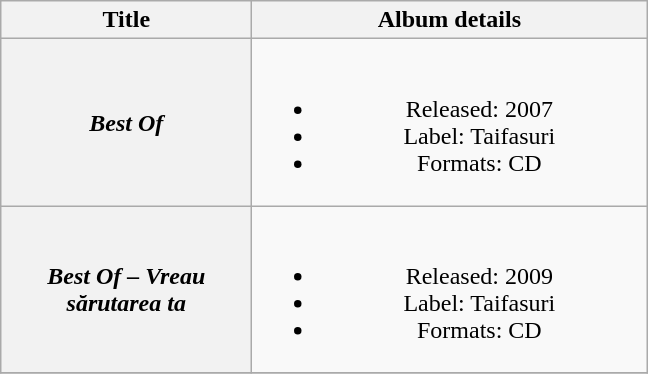<table class="wikitable plainrowheaders" style="text-align:center;">
<tr>
<th scope="col" rowspan="1" style="width:10em;">Title</th>
<th scope="col" rowspan="1" style="width:16em;">Album details</th>
</tr>
<tr>
<th scope="row"><em>Best Of</em></th>
<td><br><ul><li>Released: 2007</li><li>Label: Taifasuri</li><li>Formats: CD</li></ul></td>
</tr>
<tr>
<th scope="row"><em>Best Of – Vreau sărutarea ta</em></th>
<td><br><ul><li>Released: 2009</li><li>Label: Taifasuri</li><li>Formats: CD</li></ul></td>
</tr>
<tr>
</tr>
</table>
